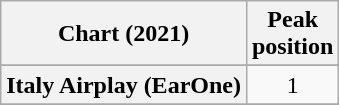<table class="wikitable plainrowheaders sortable" style="text-align:center;">
<tr>
<th>Chart (2021)</th>
<th>Peak<br>position</th>
</tr>
<tr>
</tr>
<tr>
<th scope="row">Italy Airplay (EarOne)</th>
<td>1</td>
</tr>
<tr>
</tr>
</table>
